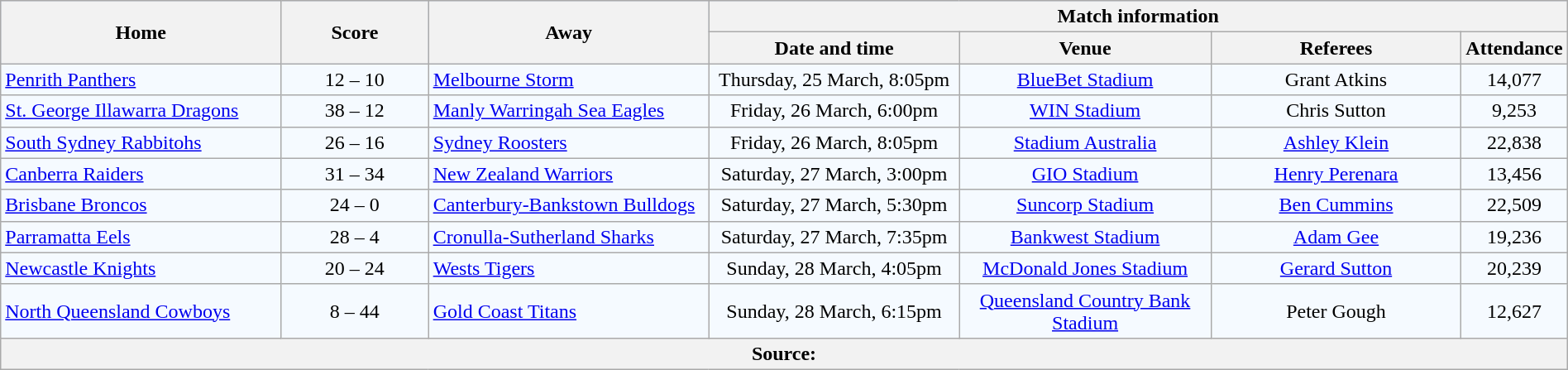<table class="wikitable" style="border-collapse:collapse; text-align:center; width:100%;">
<tr style="background:#c1d8ff;">
<th rowspan="2" style="width:19%;">Home</th>
<th rowspan="2" style="width:10%;">Score</th>
<th rowspan="2" style="width:19%;">Away</th>
<th colspan="6">Match information</th>
</tr>
<tr style="background:#efefef;">
<th width="17%">Date and time</th>
<th width="17%">Venue</th>
<th width="17%">Referees</th>
<th width="5%">Attendance</th>
</tr>
<tr style="text-align:center; background:#f5faff;">
<td align="left"> <a href='#'>Penrith Panthers</a></td>
<td>12 – 10</td>
<td align="left"> <a href='#'>Melbourne Storm</a></td>
<td>Thursday, 25 March, 8:05pm</td>
<td><a href='#'>BlueBet Stadium</a></td>
<td>Grant Atkins</td>
<td>14,077</td>
</tr>
<tr style="text-align:center; background:#f5faff;">
<td align="left"> <a href='#'>St. George Illawarra Dragons</a></td>
<td>38 – 12</td>
<td align="left"> <a href='#'>Manly Warringah Sea Eagles</a></td>
<td>Friday, 26 March, 6:00pm</td>
<td><a href='#'>WIN Stadium</a></td>
<td>Chris Sutton</td>
<td>9,253</td>
</tr>
<tr style="text-align:center; background:#f5faff;">
<td align="left"> <a href='#'>South Sydney Rabbitohs</a></td>
<td>26 – 16</td>
<td align="left"> <a href='#'>Sydney Roosters</a></td>
<td>Friday, 26 March, 8:05pm</td>
<td><a href='#'>Stadium Australia</a></td>
<td><a href='#'>Ashley Klein</a></td>
<td>22,838</td>
</tr>
<tr style="text-align:center; background:#f5faff;">
<td align="left"> <a href='#'>Canberra Raiders</a></td>
<td>31 – 34</td>
<td align="left"> <a href='#'>New Zealand Warriors</a></td>
<td>Saturday, 27 March, 3:00pm</td>
<td><a href='#'>GIO Stadium</a></td>
<td><a href='#'>Henry Perenara</a></td>
<td>13,456</td>
</tr>
<tr style="text-align:center; background:#f5faff;">
<td align="left"> <a href='#'>Brisbane Broncos</a></td>
<td>24 – 0</td>
<td align="left"> <a href='#'>Canterbury-Bankstown Bulldogs</a></td>
<td>Saturday, 27 March, 5:30pm</td>
<td><a href='#'>Suncorp Stadium</a></td>
<td><a href='#'>Ben Cummins</a></td>
<td>22,509</td>
</tr>
<tr style="text-align:center; background:#f5faff;">
<td align="left"> <a href='#'>Parramatta Eels</a></td>
<td>28 – 4</td>
<td align="left"> <a href='#'>Cronulla-Sutherland Sharks</a></td>
<td>Saturday, 27 March, 7:35pm</td>
<td><a href='#'>Bankwest Stadium</a></td>
<td><a href='#'>Adam Gee</a></td>
<td>19,236</td>
</tr>
<tr style="text-align:center; background:#f5faff;">
<td align="left"> <a href='#'>Newcastle Knights</a></td>
<td>20 – 24</td>
<td align="left"> <a href='#'>Wests Tigers</a></td>
<td>Sunday, 28 March, 4:05pm</td>
<td><a href='#'>McDonald Jones Stadium</a></td>
<td><a href='#'>Gerard Sutton</a></td>
<td>20,239</td>
</tr>
<tr style="text-align:center; background:#f5faff;">
<td align="left"> <a href='#'>North Queensland Cowboys</a></td>
<td>8 – 44</td>
<td align="left"> <a href='#'>Gold Coast Titans</a></td>
<td>Sunday, 28 March, 6:15pm</td>
<td><a href='#'>Queensland Country Bank Stadium</a></td>
<td>Peter Gough</td>
<td>12,627</td>
</tr>
<tr>
<th colspan="7">Source:</th>
</tr>
</table>
